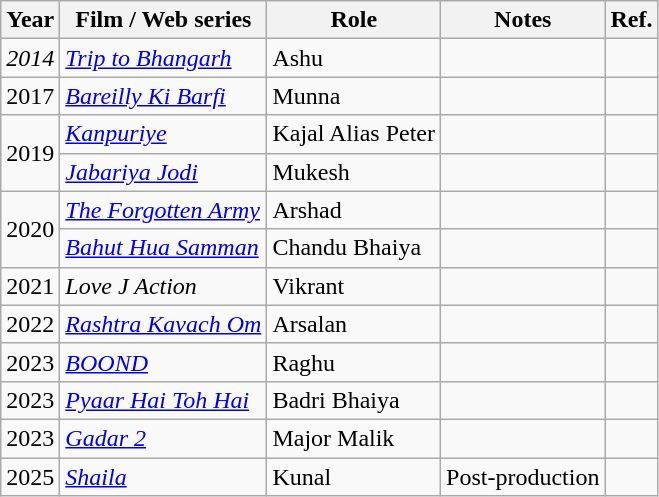<table class="wikitable">
<tr>
<th scope="col">Year</th>
<th scope="col">Film / Web series</th>
<th scope="col">Role</th>
<th scope="col">Notes</th>
<th>Ref.</th>
</tr>
<tr>
<td><em>2014</em></td>
<td><em><a href='#'>Trip to Bhangarh</a></em></td>
<td>Ashu</td>
<td></td>
<td></td>
</tr>
<tr>
<td>2017</td>
<td><em><a href='#'>Bareilly Ki Barfi</a></em></td>
<td>Munna</td>
<td></td>
<td></td>
</tr>
<tr>
<td rowspan="2">2019</td>
<td><em><a href='#'>Kanpuriye</a></em></td>
<td>Kajal Alias Peter</td>
<td></td>
<td></td>
</tr>
<tr>
<td><em><a href='#'>Jabariya Jodi</a></em></td>
<td>Mukesh</td>
<td></td>
<td></td>
</tr>
<tr>
<td rowspan="2">2020</td>
<td><em><a href='#'>The Forgotten Army</a></em></td>
<td>Arshad</td>
<td></td>
<td></td>
</tr>
<tr>
<td><em><a href='#'>Bahut Hua Samman</a></em></td>
<td>Chandu Bhaiya</td>
<td></td>
<td></td>
</tr>
<tr>
<td>2021</td>
<td><em>Love J Action</em></td>
<td>Vikrant</td>
<td></td>
<td></td>
</tr>
<tr>
<td>2022</td>
<td><em><a href='#'>Rashtra Kavach Om</a></em></td>
<td>Arsalan</td>
<td></td>
<td></td>
</tr>
<tr>
<td>2023</td>
<td><em><a href='#'>BOOND</a></em></td>
<td>Raghu</td>
<td></td>
<td></td>
</tr>
<tr>
<td>2023</td>
<td><em><a href='#'>Pyaar Hai Toh Hai</a></em></td>
<td>Badri Bhaiya</td>
<td></td>
<td></td>
</tr>
<tr>
<td>2023</td>
<td><em><a href='#'>Gadar 2</a></em></td>
<td>Major Malik</td>
<td></td>
<td></td>
</tr>
<tr>
<td>2025</td>
<td><em><a href='#'>Shaila</a></em></td>
<td>Kunal</td>
<td>Post-production</td>
<td></td>
</tr>
</table>
